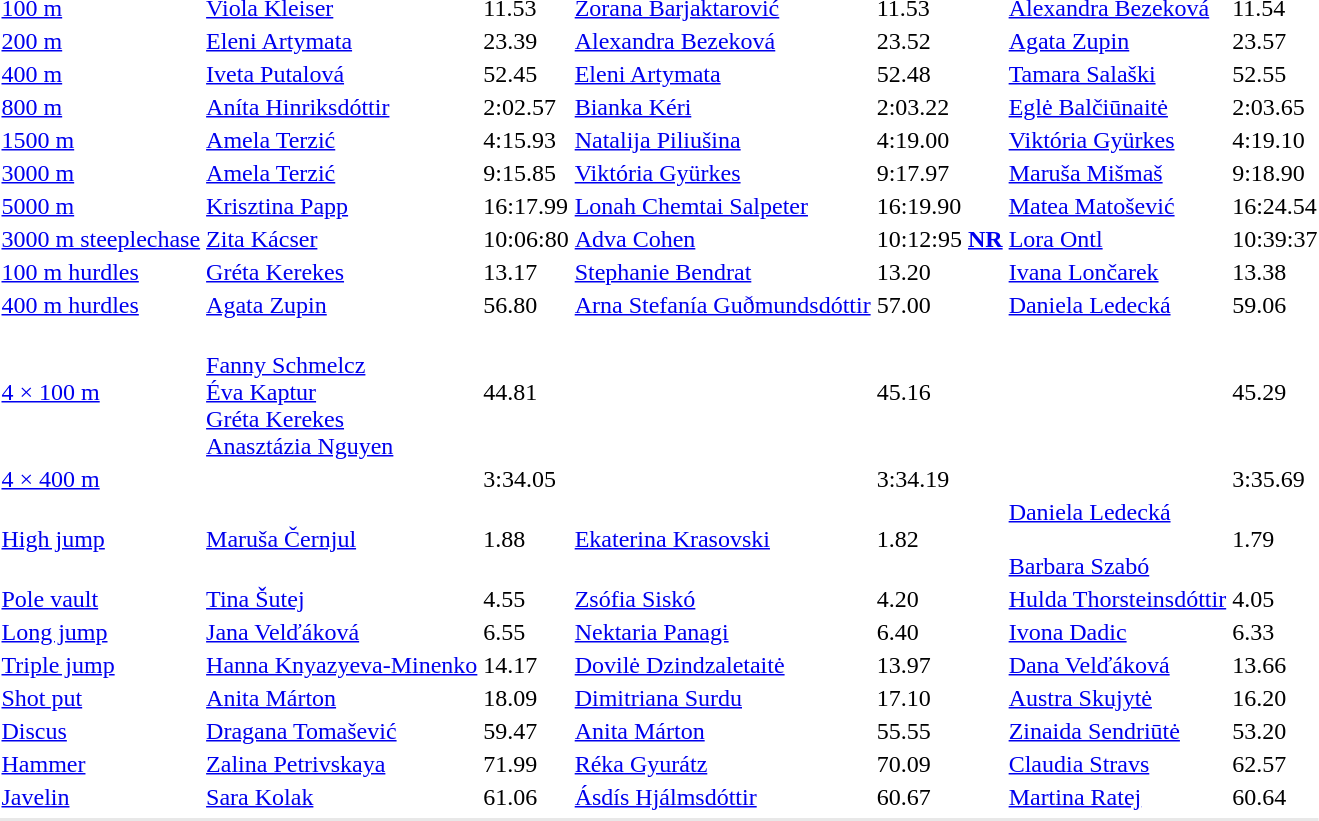<table>
<tr>
<td><a href='#'>100 m</a></td>
<td><a href='#'>Viola Kleiser</a><br></td>
<td>11.53</td>
<td><a href='#'>Zorana Barjaktarović</a><br></td>
<td>11.53</td>
<td><a href='#'>Alexandra Bezeková</a><br></td>
<td>11.54</td>
</tr>
<tr>
<td><a href='#'>200 m</a></td>
<td><a href='#'>Eleni Artymata</a><br></td>
<td>23.39</td>
<td><a href='#'>Alexandra Bezeková</a><br></td>
<td>23.52</td>
<td><a href='#'>Agata Zupin</a><br></td>
<td>23.57</td>
</tr>
<tr>
<td><a href='#'>400 m</a></td>
<td><a href='#'>Iveta Putalová</a><br></td>
<td>52.45</td>
<td><a href='#'>Eleni Artymata</a><br></td>
<td>52.48</td>
<td><a href='#'>Tamara Salaški</a><br></td>
<td>52.55</td>
</tr>
<tr>
<td><a href='#'>800 m</a></td>
<td><a href='#'>Aníta Hinriksdóttir</a><br></td>
<td>2:02.57</td>
<td><a href='#'>Bianka Kéri</a><br></td>
<td>2:03.22</td>
<td><a href='#'>Eglė Balčiūnaitė</a><br></td>
<td>2:03.65</td>
</tr>
<tr>
<td><a href='#'>1500 m</a></td>
<td><a href='#'>Amela Terzić</a><br></td>
<td>4:15.93</td>
<td><a href='#'>Natalija Piliušina</a><br></td>
<td>4:19.00</td>
<td><a href='#'>Viktória Gyürkes</a><br></td>
<td>4:19.10</td>
</tr>
<tr>
<td><a href='#'>3000 m</a></td>
<td><a href='#'>Amela Terzić</a><br></td>
<td>9:15.85</td>
<td><a href='#'>Viktória Gyürkes</a><br></td>
<td>9:17.97</td>
<td><a href='#'>Maruša Mišmaš</a><br></td>
<td>9:18.90</td>
</tr>
<tr>
<td><a href='#'>5000 m</a></td>
<td><a href='#'>Krisztina Papp</a><br></td>
<td>16:17.99</td>
<td><a href='#'>Lonah Chemtai Salpeter</a><br></td>
<td>16:19.90</td>
<td><a href='#'>Matea Matošević</a><br></td>
<td>16:24.54</td>
</tr>
<tr>
<td><a href='#'>3000 m steeplechase</a></td>
<td><a href='#'>Zita Kácser</a><br></td>
<td>10:06:80</td>
<td><a href='#'>Adva Cohen</a><br></td>
<td>10:12:95 <strong><a href='#'>NR</a></strong></td>
<td><a href='#'>Lora Ontl</a><br></td>
<td>10:39:37</td>
</tr>
<tr>
<td><a href='#'>100 m hurdles</a></td>
<td><a href='#'>Gréta Kerekes</a><br></td>
<td>13.17</td>
<td><a href='#'>Stephanie Bendrat</a><br></td>
<td>13.20</td>
<td><a href='#'>Ivana Lončarek</a><br></td>
<td>13.38</td>
</tr>
<tr>
<td><a href='#'>400 m hurdles</a></td>
<td><a href='#'>Agata Zupin</a><br></td>
<td>56.80</td>
<td><a href='#'>Arna Stefanía Guðmundsdóttir</a><br></td>
<td>57.00</td>
<td><a href='#'>Daniela Ledecká</a><br></td>
<td>59.06</td>
</tr>
<tr>
<td><a href='#'>4 × 100 m</a></td>
<td><br><a href='#'>Fanny Schmelcz</a><br><a href='#'>Éva Kaptur</a><br><a href='#'>Gréta Kerekes</a><br><a href='#'>Anasztázia Nguyen</a></td>
<td>44.81</td>
<td></td>
<td>45.16</td>
<td></td>
<td>45.29</td>
</tr>
<tr>
<td><a href='#'>4 × 400 m</a></td>
<td></td>
<td>3:34.05</td>
<td></td>
<td>3:34.19</td>
<td></td>
<td>3:35.69</td>
</tr>
<tr>
<td><a href='#'>High jump</a></td>
<td><a href='#'>Maruša Černjul</a><br></td>
<td>1.88</td>
<td><a href='#'>Ekaterina Krasovski</a><br></td>
<td>1.82</td>
<td><a href='#'>Daniela Ledecká</a><br><br><a href='#'>Barbara Szabó</a><br></td>
<td>1.79</td>
</tr>
<tr>
<td><a href='#'>Pole vault</a></td>
<td><a href='#'>Tina Šutej</a><br></td>
<td>4.55</td>
<td><a href='#'>Zsófia Siskó</a><br></td>
<td>4.20</td>
<td><a href='#'>Hulda Thorsteinsdóttir</a><br></td>
<td>4.05</td>
</tr>
<tr>
<td><a href='#'>Long jump</a></td>
<td><a href='#'>Jana Velďáková</a><br></td>
<td>6.55</td>
<td><a href='#'>Nektaria Panagi</a><br></td>
<td>6.40</td>
<td><a href='#'>Ivona Dadic</a><br></td>
<td>6.33</td>
</tr>
<tr>
<td><a href='#'>Triple jump</a></td>
<td><a href='#'>Hanna Knyazyeva-Minenko</a><br></td>
<td>14.17</td>
<td><a href='#'>Dovilė Dzindzaletaitė</a><br></td>
<td>13.97</td>
<td><a href='#'>Dana Velďáková</a><br></td>
<td>13.66</td>
</tr>
<tr>
<td><a href='#'>Shot put</a></td>
<td><a href='#'>Anita Márton</a><br></td>
<td>18.09</td>
<td><a href='#'>Dimitriana Surdu</a><br></td>
<td>17.10</td>
<td><a href='#'>Austra Skujytė</a><br></td>
<td>16.20</td>
</tr>
<tr>
<td><a href='#'>Discus</a></td>
<td><a href='#'>Dragana Tomašević</a><br></td>
<td>59.47</td>
<td><a href='#'>Anita Márton</a><br></td>
<td>55.55</td>
<td><a href='#'>Zinaida Sendriūtė</a><br></td>
<td>53.20</td>
</tr>
<tr>
<td><a href='#'>Hammer</a></td>
<td><a href='#'>Zalina Petrivskaya</a><br></td>
<td>71.99</td>
<td><a href='#'>Réka Gyurátz</a><br></td>
<td>70.09</td>
<td><a href='#'>Claudia Stravs</a><br></td>
<td>62.57</td>
</tr>
<tr>
<td><a href='#'>Javelin</a></td>
<td><a href='#'>Sara Kolak</a><br></td>
<td>61.06</td>
<td><a href='#'>Ásdís Hjálmsdóttir</a><br></td>
<td>60.67</td>
<td><a href='#'>Martina Ratej</a><br></td>
<td>60.64</td>
</tr>
<tr>
</tr>
<tr bgcolor= e8e8e8>
<td colspan=7></td>
</tr>
</table>
